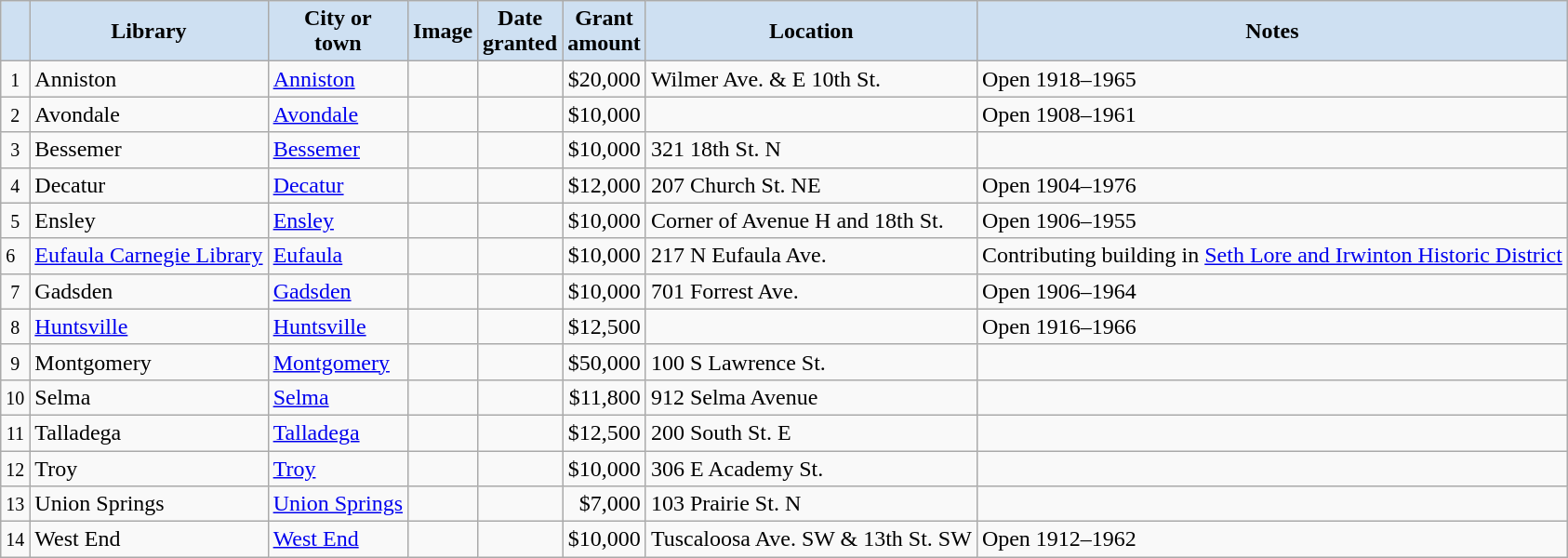<table class="wikitable sortable" align="center">
<tr>
<th style="background-color:#CEE0F2;"></th>
<th style="background-color:#CEE0F2;">Library</th>
<th style="background-color:#CEE0F2;">City or<br>town</th>
<th style="background-color:#CEE0F2;" class="unsortable">Image</th>
<th style="background-color:#CEE0F2;">Date<br>granted</th>
<th style="background-color:#CEE0F2;">Grant<br>amount</th>
<th style="background-color:#CEE0F2;">Location</th>
<th style="background-color:#CEE0F2;" class="unsortable">Notes</th>
</tr>
<tr ->
<td align=center><small>1</small></td>
<td>Anniston</td>
<td><a href='#'>Anniston</a></td>
<td></td>
<td></td>
<td align=right>$20,000</td>
<td>Wilmer Ave. & E 10th St.<br><small></small></td>
<td>Open 1918–1965</td>
</tr>
<tr ->
<td align=center><small>2</small></td>
<td>Avondale</td>
<td><a href='#'>Avondale</a></td>
<td></td>
<td></td>
<td align=right>$10,000</td>
<td></td>
<td>Open 1908–1961</td>
</tr>
<tr ->
<td align=center><small>3</small></td>
<td>Bessemer</td>
<td><a href='#'>Bessemer</a></td>
<td></td>
<td></td>
<td align=right>$10,000</td>
<td>321 18th St. N<br><small></small></td>
<td></td>
</tr>
<tr ->
<td align=center><small>4</small></td>
<td>Decatur</td>
<td><a href='#'>Decatur</a></td>
<td></td>
<td></td>
<td align=right>$12,000</td>
<td>207 Church St. NE<br><small></small></td>
<td>Open 1904–1976</td>
</tr>
<tr ->
<td align=center><small>5</small></td>
<td>Ensley</td>
<td><a href='#'>Ensley</a></td>
<td></td>
<td></td>
<td align=right>$10,000</td>
<td>Corner of Avenue H and 18th St.</td>
<td>Open 1906–1955</td>
</tr>
<tr ->
<td><small>6</small></td>
<td><a href='#'>Eufaula Carnegie Library</a></td>
<td><a href='#'>Eufaula</a></td>
<td></td>
<td></td>
<td align=right>$10,000</td>
<td>217 N Eufaula Ave.<br><small></small></td>
<td>Contributing building in <a href='#'>Seth Lore and Irwinton Historic District</a></td>
</tr>
<tr ->
<td align=center><small>7</small></td>
<td>Gadsden</td>
<td><a href='#'>Gadsden</a></td>
<td></td>
<td></td>
<td align=right>$10,000</td>
<td>701 Forrest Ave.<br><small></small></td>
<td>Open 1906–1964</td>
</tr>
<tr ->
<td align=center><small>8</small></td>
<td><a href='#'>Huntsville</a></td>
<td><a href='#'>Huntsville</a></td>
<td></td>
<td></td>
<td align=right>$12,500</td>
<td></td>
<td>Open 1916–1966</td>
</tr>
<tr ->
<td align=center><small>9</small></td>
<td>Montgomery</td>
<td><a href='#'>Montgomery</a></td>
<td></td>
<td></td>
<td align=right>$50,000</td>
<td>100 S Lawrence St.<br><small></small></td>
<td></td>
</tr>
<tr ->
<td><small>10</small></td>
<td>Selma</td>
<td><a href='#'>Selma</a></td>
<td></td>
<td></td>
<td align=right>$11,800</td>
<td>912 Selma Avenue<br><small></small></td>
<td></td>
</tr>
<tr ->
<td align=center><small>11</small></td>
<td>Talladega</td>
<td><a href='#'>Talladega</a></td>
<td></td>
<td></td>
<td align=right>$12,500</td>
<td>200 South St. E<br><small></small></td>
<td></td>
</tr>
<tr ->
<td align=center><small>12</small></td>
<td>Troy</td>
<td><a href='#'>Troy</a></td>
<td></td>
<td></td>
<td align=right>$10,000</td>
<td>306 E Academy St.<br><small></small></td>
<td></td>
</tr>
<tr ->
<td><small>13</small></td>
<td>Union Springs</td>
<td><a href='#'>Union Springs</a></td>
<td></td>
<td></td>
<td align=right>$7,000</td>
<td>103 Prairie St. N<br><small></small></td>
<td></td>
</tr>
<tr ->
<td align=center><small>14</small></td>
<td>West End</td>
<td><a href='#'>West End</a></td>
<td></td>
<td></td>
<td align=right>$10,000</td>
<td>Tuscaloosa Ave. SW & 13th St. SW<br><small></small></td>
<td>Open 1912–1962</td>
</tr>
</table>
